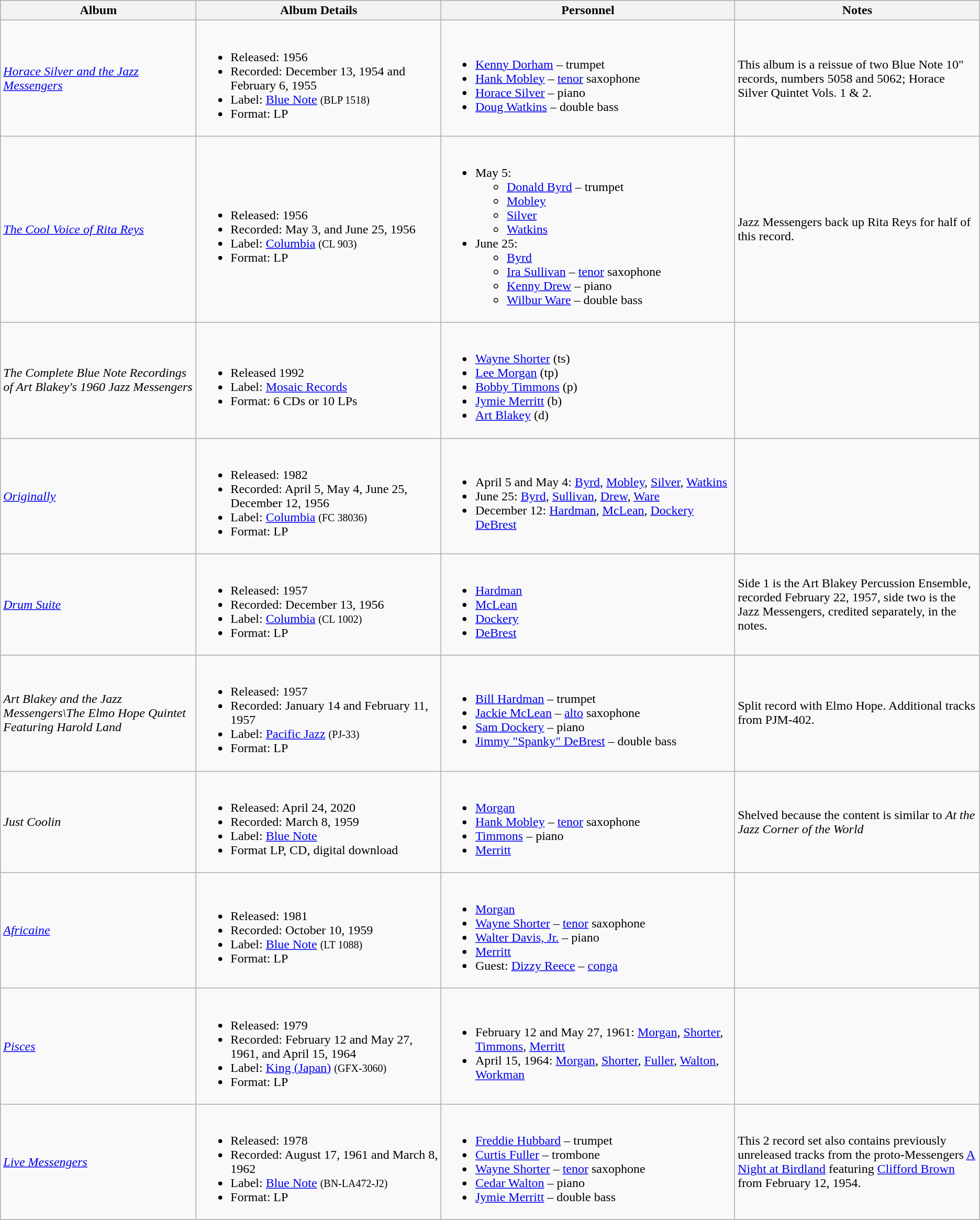<table class="wikitable">
<tr>
<th style="width:20%;">Album</th>
<th style="width:25%;">Album Details</th>
<th style="width:30%;">Personnel</th>
<th style="width:25%;">Notes</th>
</tr>
<tr>
<td><em><a href='#'>Horace Silver and the Jazz Messengers</a></em></td>
<td><br><ul><li>Released: 1956</li><li>Recorded: December 13, 1954 and February 6, 1955</li><li>Label: <a href='#'>Blue Note</a> <small>(BLP 1518)</small></li><li>Format: LP</li></ul></td>
<td><br><ul><li><a href='#'>Kenny Dorham</a> – trumpet</li><li><a href='#'>Hank Mobley</a> – <a href='#'>tenor</a> saxophone</li><li><a href='#'>Horace Silver</a> – piano</li><li><a href='#'>Doug Watkins</a> – double bass</li></ul></td>
<td>This album is a reissue of two Blue Note 10" records, numbers 5058 and 5062; Horace Silver Quintet Vols. 1 & 2.</td>
</tr>
<tr>
<td><em><a href='#'>The Cool Voice of Rita Reys</a></em></td>
<td><br><ul><li>Released: 1956</li><li>Recorded: May 3, and June 25, 1956</li><li>Label: <a href='#'>Columbia</a> <small>(CL 903)</small></li><li>Format: LP</li></ul></td>
<td><br><ul><li>May 5:<ul><li><a href='#'>Donald Byrd</a> – trumpet</li><li><a href='#'>Mobley</a></li><li><a href='#'>Silver</a></li><li><a href='#'>Watkins</a></li></ul></li><li>June 25:<ul><li><a href='#'>Byrd</a></li><li><a href='#'>Ira Sullivan</a> – <a href='#'>tenor</a> saxophone</li><li><a href='#'>Kenny Drew</a> – piano</li><li><a href='#'>Wilbur Ware</a> – double bass</li></ul></li></ul></td>
<td>Jazz Messengers back up Rita Reys for half of this record.</td>
</tr>
<tr>
<td><em>The Complete Blue Note Recordings of Art Blakey's 1960 Jazz Messengers</em></td>
<td><br><ul><li>Released 1992</li><li>Label: <a href='#'>Mosaic Records</a></li><li>Format: 6 CDs or 10 LPs</li></ul></td>
<td><br><ul><li><a href='#'>Wayne Shorter</a> (ts)</li><li><a href='#'>Lee Morgan</a> (tp)</li><li><a href='#'>Bobby Timmons</a> (p)</li><li><a href='#'>Jymie Merritt</a> (b)</li><li><a href='#'>Art Blakey</a> (d)</li></ul></td>
<td></td>
</tr>
<tr>
<td><em><a href='#'>Originally</a></em></td>
<td><br><ul><li>Released: 1982</li><li>Recorded: April 5, May 4, June 25, December 12, 1956</li><li>Label: <a href='#'>Columbia</a> <small>(FC 38036)</small></li><li>Format: LP</li></ul></td>
<td><br><ul><li>April 5 and May 4: <a href='#'>Byrd</a>, <a href='#'>Mobley</a>, <a href='#'>Silver</a>, <a href='#'>Watkins</a></li><li>June 25: <a href='#'>Byrd</a>, <a href='#'>Sullivan</a>, <a href='#'>Drew</a>, <a href='#'>Ware</a></li><li>December 12: <a href='#'>Hardman</a>, <a href='#'>McLean</a>, <a href='#'>Dockery</a> <a href='#'>DeBrest</a></li></ul></td>
<td></td>
</tr>
<tr>
<td><em><a href='#'>Drum Suite</a></em></td>
<td><br><ul><li>Released: 1957</li><li>Recorded: December 13, 1956</li><li>Label: <a href='#'>Columbia</a> <small>(CL 1002)</small></li><li>Format: LP</li></ul></td>
<td><br><ul><li><a href='#'>Hardman</a></li><li><a href='#'>McLean</a></li><li><a href='#'>Dockery</a></li><li><a href='#'>DeBrest</a></li></ul></td>
<td>Side 1 is the Art Blakey Percussion Ensemble, recorded February 22, 1957, side two is the Jazz Messengers, credited separately, in the notes.</td>
</tr>
<tr>
<td><em>Art Blakey and the Jazz Messengers\The Elmo Hope Quintet Featuring Harold Land</em></td>
<td><br><ul><li>Released: 1957</li><li>Recorded: January 14 and February 11, 1957</li><li>Label: <a href='#'>Pacific Jazz</a> <small>(PJ-33)</small></li><li>Format: LP</li></ul></td>
<td><br><ul><li><a href='#'>Bill Hardman</a> – trumpet</li><li><a href='#'>Jackie McLean</a> – <a href='#'>alto</a> saxophone</li><li><a href='#'>Sam Dockery</a> – piano</li><li><a href='#'>Jimmy "Spanky" DeBrest</a> – double bass</li></ul></td>
<td>Split record with Elmo Hope. Additional tracks from PJM-402.</td>
</tr>
<tr>
<td><em>Just Coolin</em></td>
<td><br><ul><li>Released: April 24, 2020</li><li>Recorded: March 8, 1959</li><li>Label: <a href='#'>Blue Note</a></li><li>Format LP, CD, digital download</li></ul></td>
<td><br><ul><li><a href='#'>Morgan</a></li><li><a href='#'>Hank Mobley</a> – <a href='#'>tenor</a> saxophone</li><li><a href='#'>Timmons</a> – piano</li><li><a href='#'>Merritt</a></li></ul></td>
<td>Shelved because the content is similar to <em>At the Jazz Corner of the World</em></td>
</tr>
<tr>
<td><em><a href='#'>Africaine</a></em></td>
<td><br><ul><li>Released: 1981</li><li>Recorded: October 10, 1959</li><li>Label: <a href='#'>Blue Note</a> <small>(LT 1088)</small></li><li>Format: LP</li></ul></td>
<td><br><ul><li><a href='#'>Morgan</a></li><li><a href='#'>Wayne Shorter</a> – <a href='#'>tenor</a> saxophone</li><li><a href='#'>Walter Davis, Jr.</a> – piano</li><li><a href='#'>Merritt</a></li><li>Guest: <a href='#'>Dizzy Reece</a> – <a href='#'>conga</a></li></ul></td>
<td></td>
</tr>
<tr>
<td><em><a href='#'>Pisces</a></em></td>
<td><br><ul><li>Released: 1979</li><li>Recorded: February 12 and May 27, 1961, and April 15, 1964</li><li>Label: <a href='#'>King (Japan)</a> <small>(GFX-3060)</small></li><li>Format: LP</li></ul></td>
<td><br><ul><li>February 12 and May 27, 1961: <a href='#'>Morgan</a>, <a href='#'>Shorter</a>, <a href='#'>Timmons</a>, <a href='#'>Merritt</a></li><li>April 15, 1964: <a href='#'>Morgan</a>, <a href='#'>Shorter</a>, <a href='#'>Fuller</a>, <a href='#'>Walton</a>, <a href='#'>Workman</a></li></ul></td>
<td></td>
</tr>
<tr>
<td><em><a href='#'>Live Messengers</a></em></td>
<td><br><ul><li>Released: 1978</li><li>Recorded: August 17, 1961 and March 8, 1962</li><li>Label: <a href='#'>Blue Note</a> <small>(BN-LA472-J2)</small></li><li>Format: LP</li></ul></td>
<td><br><ul><li><a href='#'>Freddie Hubbard</a> – trumpet</li><li><a href='#'>Curtis Fuller</a> – trombone</li><li><a href='#'>Wayne Shorter</a> – <a href='#'>tenor</a> saxophone</li><li><a href='#'>Cedar Walton</a> – piano</li><li><a href='#'>Jymie Merritt</a> – double bass</li></ul></td>
<td>This 2 record set also contains previously unreleased tracks from the proto-Messengers <a href='#'>A Night at Birdland</a> featuring <a href='#'>Clifford Brown</a> from February 12, 1954.</td>
</tr>
</table>
